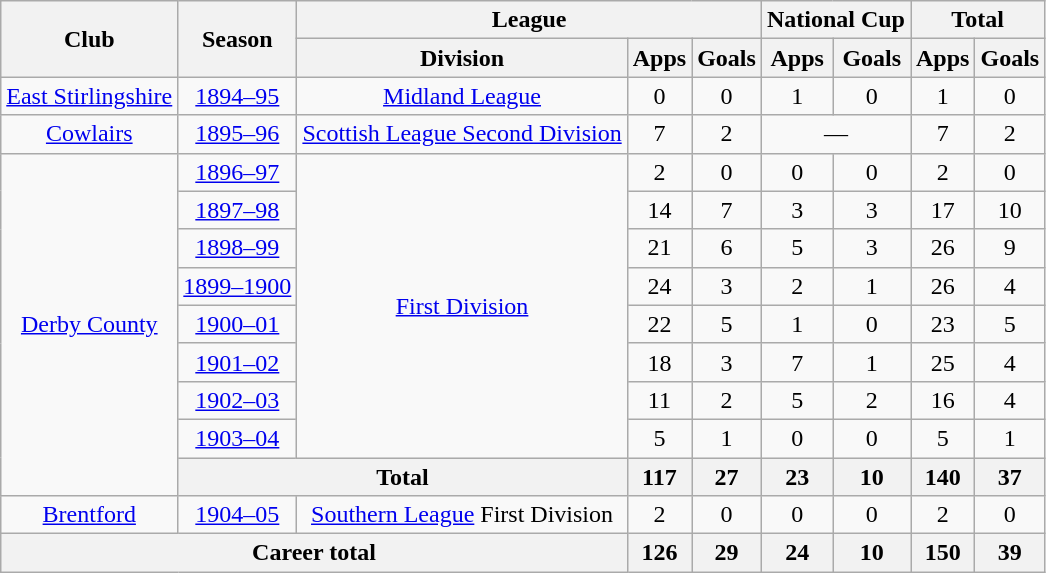<table class="wikitable" style="text-align: center;">
<tr>
<th rowspan="2">Club</th>
<th rowspan="2">Season</th>
<th colspan="3">League</th>
<th colspan="2">National Cup</th>
<th colspan="2">Total</th>
</tr>
<tr>
<th>Division</th>
<th>Apps</th>
<th>Goals</th>
<th>Apps</th>
<th>Goals</th>
<th>Apps</th>
<th>Goals</th>
</tr>
<tr>
<td><a href='#'>East Stirlingshire</a></td>
<td><a href='#'>1894–95</a></td>
<td><a href='#'>Midland League</a></td>
<td>0</td>
<td>0</td>
<td>1</td>
<td>0</td>
<td>1</td>
<td>0</td>
</tr>
<tr>
<td><a href='#'>Cowlairs</a></td>
<td><a href='#'>1895–96</a></td>
<td><a href='#'>Scottish League Second Division</a></td>
<td>7</td>
<td>2</td>
<td colspan="2">—</td>
<td>7</td>
<td>2</td>
</tr>
<tr>
<td rowspan="9"><a href='#'>Derby County</a></td>
<td><a href='#'>1896–97</a></td>
<td rowspan="8"><a href='#'>First Division</a></td>
<td>2</td>
<td>0</td>
<td>0</td>
<td>0</td>
<td>2</td>
<td>0</td>
</tr>
<tr>
<td><a href='#'>1897–98</a></td>
<td>14</td>
<td>7</td>
<td>3</td>
<td>3</td>
<td>17</td>
<td>10</td>
</tr>
<tr>
<td><a href='#'>1898–99</a></td>
<td>21</td>
<td>6</td>
<td>5</td>
<td>3</td>
<td>26</td>
<td>9</td>
</tr>
<tr>
<td><a href='#'>1899–1900</a></td>
<td>24</td>
<td>3</td>
<td>2</td>
<td>1</td>
<td>26</td>
<td>4</td>
</tr>
<tr>
<td><a href='#'>1900–01</a></td>
<td>22</td>
<td>5</td>
<td>1</td>
<td>0</td>
<td>23</td>
<td>5</td>
</tr>
<tr>
<td><a href='#'>1901–02</a></td>
<td>18</td>
<td>3</td>
<td>7</td>
<td>1</td>
<td>25</td>
<td>4</td>
</tr>
<tr>
<td><a href='#'>1902–03</a></td>
<td>11</td>
<td>2</td>
<td>5</td>
<td>2</td>
<td>16</td>
<td>4</td>
</tr>
<tr>
<td><a href='#'>1903–04</a></td>
<td>5</td>
<td>1</td>
<td>0</td>
<td>0</td>
<td>5</td>
<td>1</td>
</tr>
<tr>
<th colspan="2">Total</th>
<th>117</th>
<th>27</th>
<th>23</th>
<th>10</th>
<th>140</th>
<th>37</th>
</tr>
<tr>
<td><a href='#'>Brentford</a></td>
<td><a href='#'>1904–05</a></td>
<td><a href='#'>Southern League</a> First Division</td>
<td>2</td>
<td>0</td>
<td>0</td>
<td>0</td>
<td>2</td>
<td>0</td>
</tr>
<tr>
<th colspan="3">Career total</th>
<th>126</th>
<th>29</th>
<th>24</th>
<th>10</th>
<th>150</th>
<th>39</th>
</tr>
</table>
